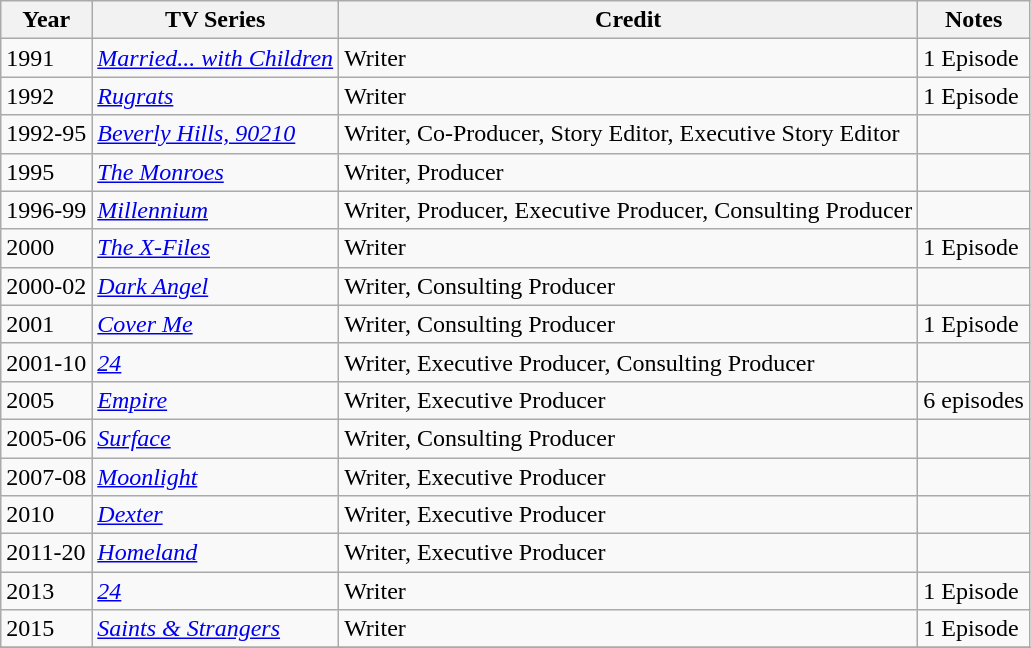<table class="wikitable">
<tr>
<th>Year</th>
<th>TV Series</th>
<th>Credit</th>
<th>Notes</th>
</tr>
<tr>
<td>1991</td>
<td><em><a href='#'>Married... with Children</a></em></td>
<td>Writer</td>
<td>1 Episode</td>
</tr>
<tr>
<td>1992</td>
<td><em><a href='#'>Rugrats</a></em></td>
<td>Writer</td>
<td>1 Episode</td>
</tr>
<tr>
<td>1992-95</td>
<td><em><a href='#'>Beverly Hills, 90210</a></em></td>
<td>Writer, Co-Producer, Story Editor, Executive Story Editor</td>
<td></td>
</tr>
<tr>
<td>1995</td>
<td><em><a href='#'>The Monroes</a></em></td>
<td>Writer, Producer</td>
<td></td>
</tr>
<tr>
<td>1996-99</td>
<td><em><a href='#'>Millennium</a></em></td>
<td>Writer, Producer, Executive Producer, Consulting Producer</td>
<td></td>
</tr>
<tr>
<td>2000</td>
<td><em><a href='#'>The X-Files</a></em></td>
<td>Writer</td>
<td>1 Episode</td>
</tr>
<tr>
<td>2000-02</td>
<td><em><a href='#'>Dark Angel</a></em></td>
<td>Writer, Consulting Producer</td>
<td></td>
</tr>
<tr>
<td>2001</td>
<td><em><a href='#'>Cover Me</a></em></td>
<td>Writer, Consulting Producer</td>
<td>1 Episode</td>
</tr>
<tr>
<td>2001-10</td>
<td><em><a href='#'>24</a></em></td>
<td>Writer, Executive Producer, Consulting Producer</td>
<td></td>
</tr>
<tr>
<td>2005</td>
<td><em><a href='#'>Empire</a></em></td>
<td>Writer, Executive Producer</td>
<td>6 episodes</td>
</tr>
<tr>
<td>2005-06</td>
<td><em><a href='#'>Surface</a></em></td>
<td>Writer, Consulting Producer</td>
<td></td>
</tr>
<tr>
<td>2007-08</td>
<td><em><a href='#'>Moonlight</a></em></td>
<td>Writer, Executive Producer</td>
<td></td>
</tr>
<tr>
<td>2010</td>
<td><em><a href='#'>Dexter</a></em></td>
<td>Writer, Executive Producer</td>
<td></td>
</tr>
<tr>
<td>2011-20</td>
<td><em><a href='#'>Homeland</a></em></td>
<td>Writer, Executive Producer</td>
<td></td>
</tr>
<tr>
<td>2013</td>
<td><em><a href='#'>24</a></em></td>
<td>Writer</td>
<td>1 Episode</td>
</tr>
<tr>
<td>2015</td>
<td><em><a href='#'>Saints & Strangers</a></em></td>
<td>Writer</td>
<td>1 Episode</td>
</tr>
<tr>
</tr>
</table>
